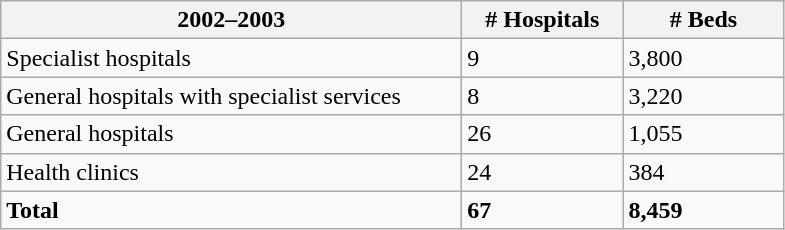<table class="wikitable sortable">
<tr>
<th width="300">2002–2003</th>
<th width="100"># Hospitals</th>
<th width="100"># Beds</th>
</tr>
<tr>
<td>Specialist hospitals</td>
<td>9</td>
<td>3,800</td>
</tr>
<tr>
<td>General hospitals with specialist services</td>
<td>8</td>
<td>3,220</td>
</tr>
<tr>
<td>General hospitals</td>
<td>26</td>
<td>1,055</td>
</tr>
<tr>
<td>Health clinics</td>
<td>24</td>
<td>384</td>
</tr>
<tr class="sortbottom">
<td><strong>Total</strong></td>
<td><strong>67</strong></td>
<td><strong>8,459</strong></td>
</tr>
</table>
